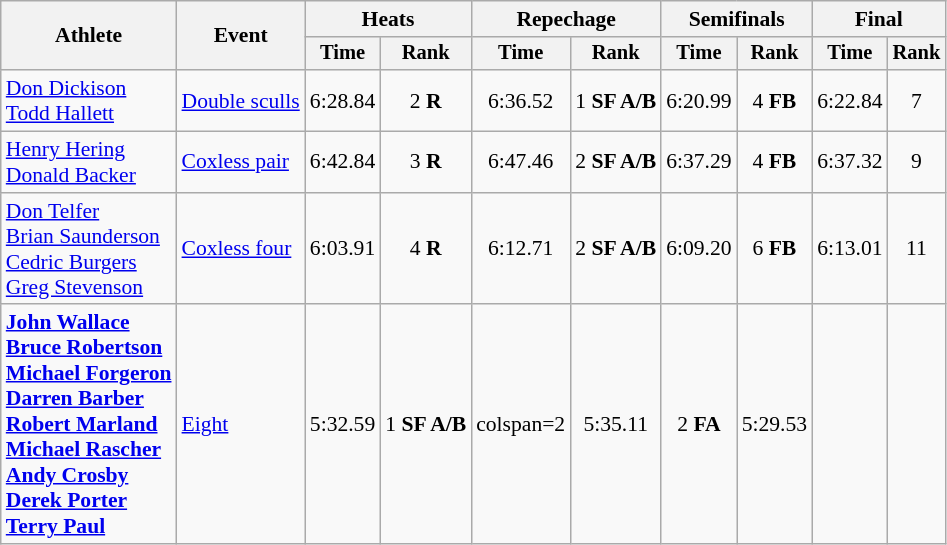<table class="wikitable" style="font-size:90%">
<tr>
<th rowspan="2">Athlete</th>
<th rowspan="2">Event</th>
<th colspan="2">Heats</th>
<th colspan="2">Repechage</th>
<th colspan="2">Semifinals</th>
<th colspan="2">Final</th>
</tr>
<tr style="font-size:95%">
<th>Time</th>
<th>Rank</th>
<th>Time</th>
<th>Rank</th>
<th>Time</th>
<th>Rank</th>
<th>Time</th>
<th>Rank</th>
</tr>
<tr align=center>
<td align=left><a href='#'>Don Dickison</a><br><a href='#'>Todd Hallett</a></td>
<td align=left><a href='#'>Double sculls</a></td>
<td>6:28.84</td>
<td>2 <strong>R</strong></td>
<td>6:36.52</td>
<td>1 <strong>SF A/B</strong></td>
<td>6:20.99</td>
<td>4 <strong>FB</strong></td>
<td>6:22.84</td>
<td>7</td>
</tr>
<tr align=center>
<td align=left><a href='#'>Henry Hering</a><br><a href='#'>Donald Backer</a></td>
<td align=left><a href='#'>Coxless pair</a></td>
<td>6:42.84</td>
<td>3 <strong>R</strong></td>
<td>6:47.46</td>
<td>2 <strong>SF A/B</strong></td>
<td>6:37.29</td>
<td>4 <strong>FB</strong></td>
<td>6:37.32</td>
<td>9</td>
</tr>
<tr align=center>
<td align=left><a href='#'>Don Telfer</a><br><a href='#'>Brian Saunderson</a><br><a href='#'>Cedric Burgers</a><br><a href='#'>Greg Stevenson</a></td>
<td align=left><a href='#'>Coxless four</a></td>
<td>6:03.91</td>
<td>4 <strong>R</strong></td>
<td>6:12.71</td>
<td>2 <strong>SF A/B</strong></td>
<td>6:09.20</td>
<td>6 <strong>FB</strong></td>
<td>6:13.01</td>
<td>11</td>
</tr>
<tr align=center>
<td align=left><strong><a href='#'>John Wallace</a><br><a href='#'>Bruce Robertson</a><br><a href='#'>Michael Forgeron</a><br><a href='#'>Darren Barber</a><br><a href='#'>Robert Marland</a><br><a href='#'>Michael Rascher</a><br><a href='#'>Andy Crosby</a><br><a href='#'>Derek Porter</a><br><a href='#'>Terry Paul</a></strong></td>
<td align=left><a href='#'>Eight</a></td>
<td>5:32.59</td>
<td>1 <strong>SF A/B</strong></td>
<td>colspan=2</td>
<td>5:35.11</td>
<td>2 <strong>FA</strong></td>
<td>5:29.53</td>
<td></td>
</tr>
</table>
